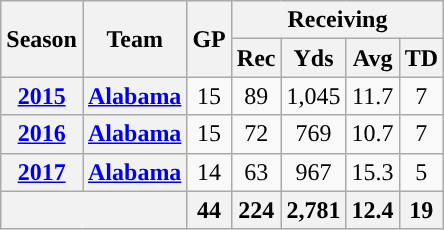<table class=wikitable style="text-align:center;">
<tr>
<th rowspan="2">Season</th>
<th rowspan="2">Team</th>
<th rowspan="2">GP</th>
<th colspan="4">Receiving</th>
</tr>
<tr>
<th>Rec</th>
<th>Yds</th>
<th>Avg</th>
<th>TD</th>
</tr>
<tr>
<th><a href='#'>2015</a></th>
<th><a href='#'>Alabama</a></th>
<td>15</td>
<td>89</td>
<td>1,045</td>
<td>11.7</td>
<td>7</td>
</tr>
<tr>
<th><a href='#'>2016</a></th>
<th><a href='#'>Alabama</a></th>
<td>15</td>
<td>72</td>
<td>769</td>
<td>10.7</td>
<td>7</td>
</tr>
<tr>
<th><a href='#'>2017</a></th>
<th><a href='#'>Alabama</a></th>
<td>14</td>
<td>63</td>
<td>967</td>
<td>15.3</td>
<td>5</td>
</tr>
<tr>
<th colspan="2"></th>
<th>44</th>
<th>224</th>
<th>2,781</th>
<th>12.4</th>
<th>19</th>
</tr>
</table>
